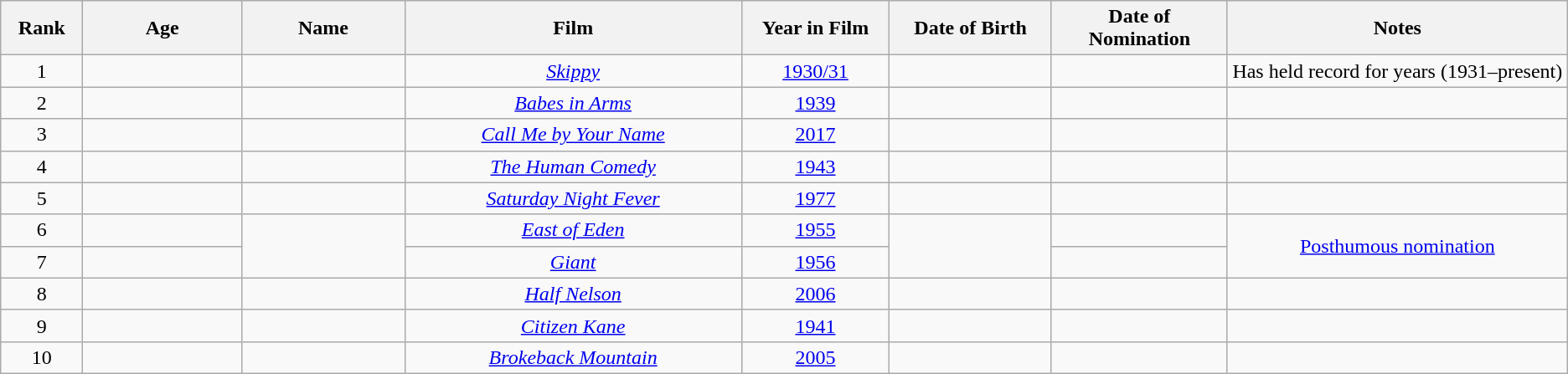<table class="wikitable sortable" style="text-align: center">
<tr>
<th style="width:065px;">Rank</th>
<th style="width:150px;">Age</th>
<th style="width:150px;">Name</th>
<th style="width:325px;">Film</th>
<th style="width:130px;">Year in Film</th>
<th style="width:150px;">Date of Birth</th>
<th style="width:150px;">Date of Nomination</th>
<th style="width:325px;">Notes</th>
</tr>
<tr>
<td>1</td>
<td></td>
<td></td>
<td><em><a href='#'>Skippy</a></em></td>
<td><a href='#'>1930/31</a></td>
<td></td>
<td></td>
<td>Has held record for  years (1931–present)</td>
</tr>
<tr>
<td>2</td>
<td></td>
<td></td>
<td><em><a href='#'>Babes in Arms</a></em></td>
<td><a href='#'>1939</a></td>
<td></td>
<td></td>
<td></td>
</tr>
<tr>
<td>3</td>
<td></td>
<td></td>
<td><em><a href='#'>Call Me by Your Name</a></em></td>
<td><a href='#'>2017</a></td>
<td></td>
<td></td>
<td></td>
</tr>
<tr>
<td>4</td>
<td></td>
<td></td>
<td><em><a href='#'>The Human Comedy</a></em></td>
<td><a href='#'>1943</a></td>
<td></td>
<td></td>
<td></td>
</tr>
<tr>
<td>5</td>
<td></td>
<td></td>
<td><em><a href='#'>Saturday Night Fever</a></em></td>
<td><a href='#'>1977</a></td>
<td></td>
<td></td>
<td></td>
</tr>
<tr>
<td>6</td>
<td></td>
<td rowspan=2></td>
<td><em><a href='#'>East of Eden</a></em></td>
<td><a href='#'>1955</a></td>
<td rowspan=2></td>
<td></td>
<td rowspan=2><a href='#'>Posthumous nomination</a></td>
</tr>
<tr>
<td>7</td>
<td></td>
<td><em><a href='#'>Giant</a></em></td>
<td><a href='#'>1956</a></td>
<td></td>
</tr>
<tr>
<td>8</td>
<td></td>
<td></td>
<td><em><a href='#'>Half Nelson</a></em></td>
<td><a href='#'>2006</a></td>
<td></td>
<td></td>
<td></td>
</tr>
<tr>
<td>9</td>
<td></td>
<td></td>
<td><em><a href='#'>Citizen Kane</a></em></td>
<td><a href='#'>1941</a></td>
<td></td>
<td></td>
<td></td>
</tr>
<tr>
<td>10</td>
<td></td>
<td></td>
<td><em><a href='#'>Brokeback Mountain</a></em></td>
<td><a href='#'>2005</a></td>
<td></td>
<td></td>
<td></td>
</tr>
</table>
